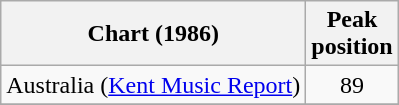<table class="wikitable sortable">
<tr>
<th>Chart (1986)</th>
<th>Peak<br>position</th>
</tr>
<tr>
<td>Australia (<a href='#'>Kent Music Report</a>)</td>
<td style="text-align:center;">89</td>
</tr>
<tr>
</tr>
</table>
